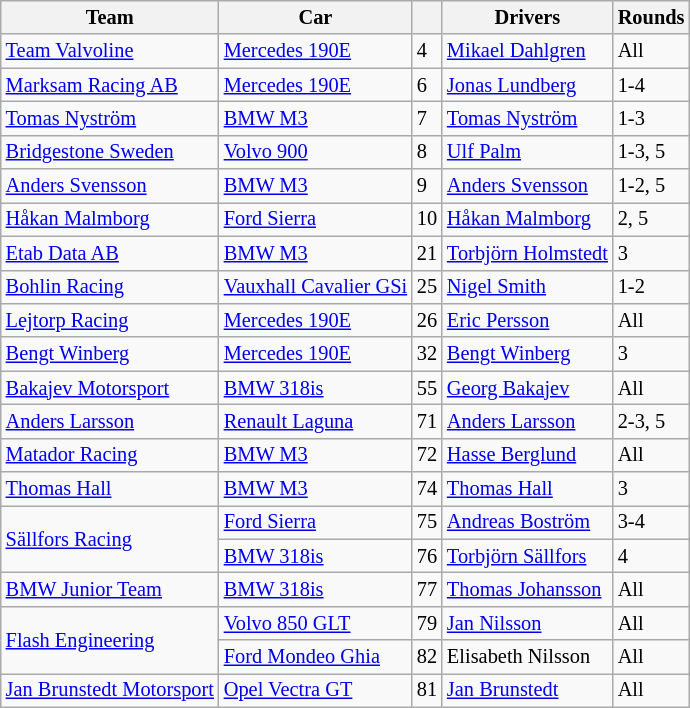<table class="wikitable" style="font-size: 85%;">
<tr>
<th>Team</th>
<th>Car</th>
<th></th>
<th>Drivers</th>
<th>Rounds</th>
</tr>
<tr>
<td><a href='#'>Team Valvoline</a></td>
<td><a href='#'>Mercedes 190E</a></td>
<td>4</td>
<td> <a href='#'>Mikael Dahlgren</a></td>
<td>All</td>
</tr>
<tr>
<td><a href='#'>Marksam Racing AB</a></td>
<td><a href='#'>Mercedes 190E</a></td>
<td>6</td>
<td> <a href='#'>Jonas Lundberg</a></td>
<td>1-4</td>
</tr>
<tr>
<td><a href='#'>Tomas Nyström</a></td>
<td><a href='#'>BMW M3</a></td>
<td>7</td>
<td> <a href='#'>Tomas Nyström</a></td>
<td>1-3</td>
</tr>
<tr>
<td><a href='#'>Bridgestone Sweden</a></td>
<td><a href='#'>Volvo 900</a></td>
<td>8</td>
<td> <a href='#'>Ulf Palm</a></td>
<td>1-3, 5</td>
</tr>
<tr>
<td><a href='#'>Anders Svensson</a></td>
<td><a href='#'>BMW M3</a></td>
<td>9</td>
<td> <a href='#'>Anders Svensson</a></td>
<td>1-2, 5</td>
</tr>
<tr>
<td><a href='#'>Håkan Malmborg</a></td>
<td><a href='#'>Ford Sierra</a></td>
<td>10</td>
<td> <a href='#'>Håkan Malmborg</a></td>
<td>2, 5</td>
</tr>
<tr>
<td><a href='#'>Etab Data AB</a></td>
<td><a href='#'>BMW M3</a></td>
<td>21</td>
<td> <a href='#'>Torbjörn Holmstedt</a></td>
<td>3</td>
</tr>
<tr>
<td><a href='#'>Bohlin Racing</a></td>
<td><a href='#'>Vauxhall Cavalier GSi</a></td>
<td>25</td>
<td> <a href='#'>Nigel Smith</a></td>
<td>1-2</td>
</tr>
<tr>
<td><a href='#'>Lejtorp Racing</a></td>
<td><a href='#'>Mercedes 190E</a></td>
<td>26</td>
<td> <a href='#'>Eric Persson</a></td>
<td>All</td>
</tr>
<tr>
<td><a href='#'>Bengt Winberg</a></td>
<td><a href='#'>Mercedes 190E</a></td>
<td>32</td>
<td> <a href='#'>Bengt Winberg</a></td>
<td>3</td>
</tr>
<tr>
<td><a href='#'>Bakajev Motorsport</a></td>
<td><a href='#'>BMW 318is</a></td>
<td>55</td>
<td> <a href='#'>Georg Bakajev</a></td>
<td>All</td>
</tr>
<tr>
<td><a href='#'>Anders Larsson</a></td>
<td><a href='#'>Renault Laguna</a></td>
<td>71</td>
<td> <a href='#'>Anders Larsson</a></td>
<td>2-3, 5</td>
</tr>
<tr>
<td><a href='#'>Matador Racing</a></td>
<td><a href='#'>BMW M3</a></td>
<td>72</td>
<td> <a href='#'>Hasse Berglund</a></td>
<td>All</td>
</tr>
<tr>
<td><a href='#'>Thomas Hall</a></td>
<td><a href='#'>BMW M3</a></td>
<td>74</td>
<td> <a href='#'>Thomas Hall</a></td>
<td>3</td>
</tr>
<tr>
<td rowspan="2"><a href='#'>Sällfors Racing</a></td>
<td><a href='#'>Ford Sierra</a></td>
<td>75</td>
<td> <a href='#'>Andreas Boström</a></td>
<td>3-4</td>
</tr>
<tr>
<td><a href='#'>BMW 318is</a></td>
<td>76</td>
<td> <a href='#'>Torbjörn Sällfors</a></td>
<td>4</td>
</tr>
<tr>
<td><a href='#'>BMW Junior Team</a></td>
<td><a href='#'>BMW 318is</a></td>
<td>77</td>
<td> <a href='#'>Thomas Johansson</a></td>
<td>All</td>
</tr>
<tr>
<td rowspan="2"><a href='#'>Flash Engineering</a></td>
<td><a href='#'>Volvo 850 GLT</a></td>
<td>79</td>
<td> <a href='#'>Jan Nilsson</a></td>
<td>All</td>
</tr>
<tr>
<td><a href='#'>Ford Mondeo Ghia</a></td>
<td>82</td>
<td> Elisabeth Nilsson</td>
<td>All</td>
</tr>
<tr>
<td><a href='#'>Jan Brunstedt Motorsport</a></td>
<td><a href='#'>Opel Vectra GT</a></td>
<td>81</td>
<td> <a href='#'>Jan Brunstedt</a></td>
<td>All</td>
</tr>
</table>
